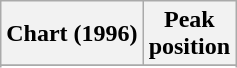<table class="wikitable sortable plainrowheaders" style="text-align:center">
<tr>
<th scope="col">Chart (1996)</th>
<th scope="col">Peak<br>position</th>
</tr>
<tr>
</tr>
<tr>
</tr>
<tr>
</tr>
<tr>
</tr>
</table>
